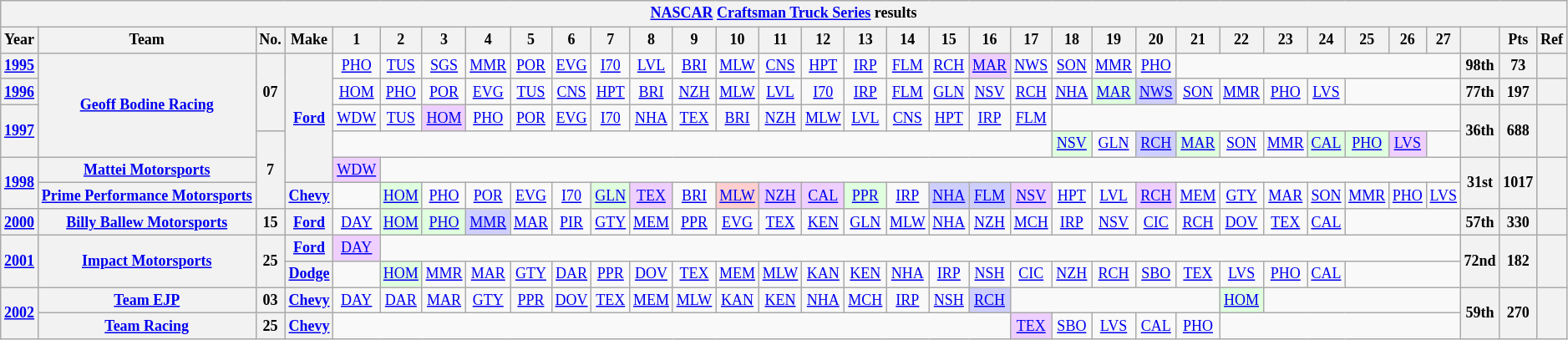<table class="wikitable" style="text-align:center; font-size:75%">
<tr>
<th colspan=45><a href='#'>NASCAR</a> <a href='#'>Craftsman Truck Series</a> results</th>
</tr>
<tr>
<th>Year</th>
<th>Team</th>
<th>No.</th>
<th>Make</th>
<th>1</th>
<th>2</th>
<th>3</th>
<th>4</th>
<th>5</th>
<th>6</th>
<th>7</th>
<th>8</th>
<th>9</th>
<th>10</th>
<th>11</th>
<th>12</th>
<th>13</th>
<th>14</th>
<th>15</th>
<th>16</th>
<th>17</th>
<th>18</th>
<th>19</th>
<th>20</th>
<th>21</th>
<th>22</th>
<th>23</th>
<th>24</th>
<th>25</th>
<th>26</th>
<th>27</th>
<th></th>
<th>Pts</th>
<th>Ref</th>
</tr>
<tr>
<th><a href='#'>1995</a></th>
<th rowspan=4><a href='#'>Geoff Bodine Racing</a></th>
<th rowspan=3>07</th>
<th rowspan=5><a href='#'>Ford</a></th>
<td><a href='#'>PHO</a></td>
<td><a href='#'>TUS</a></td>
<td><a href='#'>SGS</a></td>
<td><a href='#'>MMR</a></td>
<td><a href='#'>POR</a></td>
<td><a href='#'>EVG</a></td>
<td><a href='#'>I70</a></td>
<td><a href='#'>LVL</a></td>
<td><a href='#'>BRI</a></td>
<td><a href='#'>MLW</a></td>
<td><a href='#'>CNS</a></td>
<td><a href='#'>HPT</a></td>
<td><a href='#'>IRP</a></td>
<td><a href='#'>FLM</a></td>
<td><a href='#'>RCH</a></td>
<td bgcolor="EFCFFF"><a href='#'>MAR</a><br></td>
<td><a href='#'>NWS</a></td>
<td><a href='#'>SON</a></td>
<td><a href='#'>MMR</a></td>
<td><a href='#'>PHO</a></td>
<td colspan=7></td>
<th>98th</th>
<th>73</th>
<th></th>
</tr>
<tr>
<th><a href='#'>1996</a></th>
<td><a href='#'>HOM</a></td>
<td><a href='#'>PHO</a></td>
<td><a href='#'>POR</a></td>
<td><a href='#'>EVG</a></td>
<td><a href='#'>TUS</a></td>
<td><a href='#'>CNS</a></td>
<td><a href='#'>HPT</a></td>
<td><a href='#'>BRI</a></td>
<td><a href='#'>NZH</a></td>
<td><a href='#'>MLW</a></td>
<td><a href='#'>LVL</a></td>
<td><a href='#'>I70</a></td>
<td><a href='#'>IRP</a></td>
<td><a href='#'>FLM</a></td>
<td><a href='#'>GLN</a></td>
<td><a href='#'>NSV</a></td>
<td><a href='#'>RCH</a></td>
<td><a href='#'>NHA</a></td>
<td bgcolor="DFFFDF"><a href='#'>MAR</a><br></td>
<td bgcolor="CFCFFF"><a href='#'>NWS</a><br></td>
<td><a href='#'>SON</a></td>
<td><a href='#'>MMR</a></td>
<td><a href='#'>PHO</a></td>
<td><a href='#'>LVS</a></td>
<td colspan=3></td>
<th>77th</th>
<th>197</th>
<th></th>
</tr>
<tr>
<th rowspan=2><a href='#'>1997</a></th>
<td><a href='#'>WDW</a></td>
<td><a href='#'>TUS</a></td>
<td bgcolor="EFCFFF"><a href='#'>HOM</a><br></td>
<td><a href='#'>PHO</a></td>
<td><a href='#'>POR</a></td>
<td><a href='#'>EVG</a></td>
<td><a href='#'>I70</a></td>
<td><a href='#'>NHA</a></td>
<td><a href='#'>TEX</a></td>
<td><a href='#'>BRI</a></td>
<td><a href='#'>NZH</a></td>
<td><a href='#'>MLW</a></td>
<td><a href='#'>LVL</a></td>
<td><a href='#'>CNS</a></td>
<td><a href='#'>HPT</a></td>
<td><a href='#'>IRP</a></td>
<td><a href='#'>FLM</a></td>
<td colspan=10></td>
<th rowspan=2>36th</th>
<th rowspan=2>688</th>
<th rowspan=2></th>
</tr>
<tr>
<th rowspan=3>7</th>
<td colspan=17></td>
<td bgcolor="DFFFDF"><a href='#'>NSV</a><br></td>
<td><a href='#'>GLN</a></td>
<td bgcolor="CFCFFF"><a href='#'>RCH</a><br></td>
<td bgcolor="DFFFDF"><a href='#'>MAR</a><br></td>
<td><a href='#'>SON</a></td>
<td><a href='#'>MMR</a></td>
<td bgcolor="DFFFDF"><a href='#'>CAL</a><br></td>
<td bgcolor="DFFFDF"><a href='#'>PHO</a><br></td>
<td bgcolor="EFCFFF"><a href='#'>LVS</a><br></td>
<td></td>
</tr>
<tr>
<th rowspan=2><a href='#'>1998</a></th>
<th><a href='#'>Mattei Motorsports</a></th>
<td bgcolor="EFCFFF"><a href='#'>WDW</a><br></td>
<td colspan=26></td>
<th rowspan=2>31st</th>
<th rowspan=2>1017</th>
<th rowspan=2></th>
</tr>
<tr>
<th><a href='#'>Prime Performance Motorsports</a></th>
<th><a href='#'>Chevy</a></th>
<td></td>
<td bgcolor="DFFFDF"><a href='#'>HOM</a><br></td>
<td><a href='#'>PHO</a></td>
<td><a href='#'>POR</a></td>
<td><a href='#'>EVG</a></td>
<td><a href='#'>I70</a></td>
<td bgcolor="DFFFDF"><a href='#'>GLN</a><br></td>
<td bgcolor="EFCFFF"><a href='#'>TEX</a><br></td>
<td><a href='#'>BRI</a></td>
<td bgcolor="FFCFCF"><a href='#'>MLW</a><br></td>
<td bgcolor="EFCFFF"><a href='#'>NZH</a><br></td>
<td bgcolor="EFCFFF"><a href='#'>CAL</a><br></td>
<td bgcolor="DFFFDF"><a href='#'>PPR</a><br></td>
<td><a href='#'>IRP</a></td>
<td bgcolor="CFCFFF"><a href='#'>NHA</a><br></td>
<td bgcolor="CFCFFF"><a href='#'>FLM</a><br></td>
<td bgcolor="EFCFFF"><a href='#'>NSV</a><br></td>
<td><a href='#'>HPT</a></td>
<td><a href='#'>LVL</a></td>
<td bgcolor="EFCFFF"><a href='#'>RCH</a><br></td>
<td><a href='#'>MEM</a></td>
<td><a href='#'>GTY</a></td>
<td><a href='#'>MAR</a></td>
<td><a href='#'>SON</a></td>
<td><a href='#'>MMR</a></td>
<td><a href='#'>PHO</a></td>
<td><a href='#'>LVS</a></td>
</tr>
<tr>
<th><a href='#'>2000</a></th>
<th><a href='#'>Billy Ballew Motorsports</a></th>
<th>15</th>
<th><a href='#'>Ford</a></th>
<td><a href='#'>DAY</a></td>
<td bgcolor="DFFFDF"><a href='#'>HOM</a><br></td>
<td bgcolor="DFFFDF"><a href='#'>PHO</a><br></td>
<td bgcolor="CFCFFF"><a href='#'>MMR</a><br></td>
<td><a href='#'>MAR</a></td>
<td><a href='#'>PIR</a></td>
<td><a href='#'>GTY</a></td>
<td><a href='#'>MEM</a></td>
<td><a href='#'>PPR</a></td>
<td><a href='#'>EVG</a></td>
<td><a href='#'>TEX</a></td>
<td><a href='#'>KEN</a></td>
<td><a href='#'>GLN</a></td>
<td><a href='#'>MLW</a></td>
<td><a href='#'>NHA</a></td>
<td><a href='#'>NZH</a></td>
<td><a href='#'>MCH</a></td>
<td><a href='#'>IRP</a></td>
<td><a href='#'>NSV</a></td>
<td><a href='#'>CIC</a></td>
<td><a href='#'>RCH</a></td>
<td><a href='#'>DOV</a></td>
<td><a href='#'>TEX</a></td>
<td><a href='#'>CAL</a></td>
<td colspan=3></td>
<th>57th</th>
<th>330</th>
<th></th>
</tr>
<tr>
<th rowspan=2><a href='#'>2001</a></th>
<th rowspan=2><a href='#'>Impact Motorsports</a></th>
<th rowspan=2>25</th>
<th><a href='#'>Ford</a></th>
<td bgcolor="EFCFFF"><a href='#'>DAY</a><br></td>
<td colspan=26></td>
<th rowspan=2>72nd</th>
<th rowspan=2>182</th>
<th rowspan=2></th>
</tr>
<tr>
<th><a href='#'>Dodge</a></th>
<td></td>
<td bgcolor="DFFFDF"><a href='#'>HOM</a><br></td>
<td><a href='#'>MMR</a></td>
<td><a href='#'>MAR</a></td>
<td><a href='#'>GTY</a></td>
<td><a href='#'>DAR</a></td>
<td><a href='#'>PPR</a></td>
<td><a href='#'>DOV</a></td>
<td><a href='#'>TEX</a></td>
<td><a href='#'>MEM</a></td>
<td><a href='#'>MLW</a></td>
<td><a href='#'>KAN</a></td>
<td><a href='#'>KEN</a></td>
<td><a href='#'>NHA</a></td>
<td><a href='#'>IRP</a></td>
<td><a href='#'>NSH</a></td>
<td><a href='#'>CIC</a></td>
<td><a href='#'>NZH</a></td>
<td><a href='#'>RCH</a></td>
<td><a href='#'>SBO</a></td>
<td><a href='#'>TEX</a></td>
<td><a href='#'>LVS</a></td>
<td><a href='#'>PHO</a></td>
<td><a href='#'>CAL</a></td>
<td colspan=3></td>
</tr>
<tr>
<th rowspan=2><a href='#'>2002</a></th>
<th><a href='#'>Team EJP</a></th>
<th>03</th>
<th><a href='#'>Chevy</a></th>
<td><a href='#'>DAY</a></td>
<td><a href='#'>DAR</a></td>
<td><a href='#'>MAR</a></td>
<td><a href='#'>GTY</a></td>
<td><a href='#'>PPR</a></td>
<td><a href='#'>DOV</a></td>
<td><a href='#'>TEX</a></td>
<td><a href='#'>MEM</a></td>
<td><a href='#'>MLW</a></td>
<td><a href='#'>KAN</a></td>
<td><a href='#'>KEN</a></td>
<td><a href='#'>NHA</a></td>
<td><a href='#'>MCH</a></td>
<td><a href='#'>IRP</a></td>
<td><a href='#'>NSH</a></td>
<td bgcolor="CFCFFF"><a href='#'>RCH</a><br></td>
<td colspan=5></td>
<td bgcolor="DFFFDF"><a href='#'>HOM</a><br></td>
<td colspan=5></td>
<th rowspan=2>59th</th>
<th rowspan=2>270</th>
<th rowspan=2></th>
</tr>
<tr>
<th><a href='#'>Team Racing</a></th>
<th>25</th>
<th><a href='#'>Chevy</a></th>
<td colspan=16></td>
<td bgcolor="EFCFFF"><a href='#'>TEX</a><br></td>
<td><a href='#'>SBO</a></td>
<td><a href='#'>LVS</a></td>
<td><a href='#'>CAL</a></td>
<td><a href='#'>PHO</a></td>
<td colspan=6></td>
</tr>
</table>
